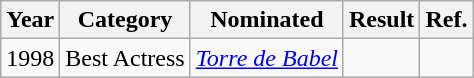<table class="wikitable">
<tr>
<th>Year</th>
<th>Category</th>
<th>Nominated</th>
<th>Result</th>
<th>Ref.</th>
</tr>
<tr>
<td>1998</td>
<td>Best Actress</td>
<td><em><a href='#'>Torre de Babel</a></em></td>
<td></td>
<td></td>
</tr>
</table>
